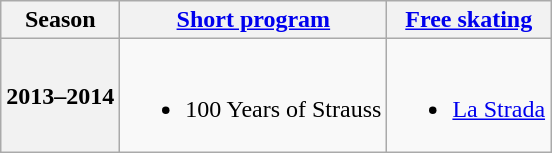<table class=wikitable style=text-align:center>
<tr>
<th>Season</th>
<th><a href='#'>Short program</a></th>
<th><a href='#'>Free skating</a></th>
</tr>
<tr>
<th>2013–2014 <br> </th>
<td><br><ul><li>100 Years of Strauss <br></li></ul></td>
<td><br><ul><li><a href='#'>La Strada</a> <br></li></ul></td>
</tr>
</table>
